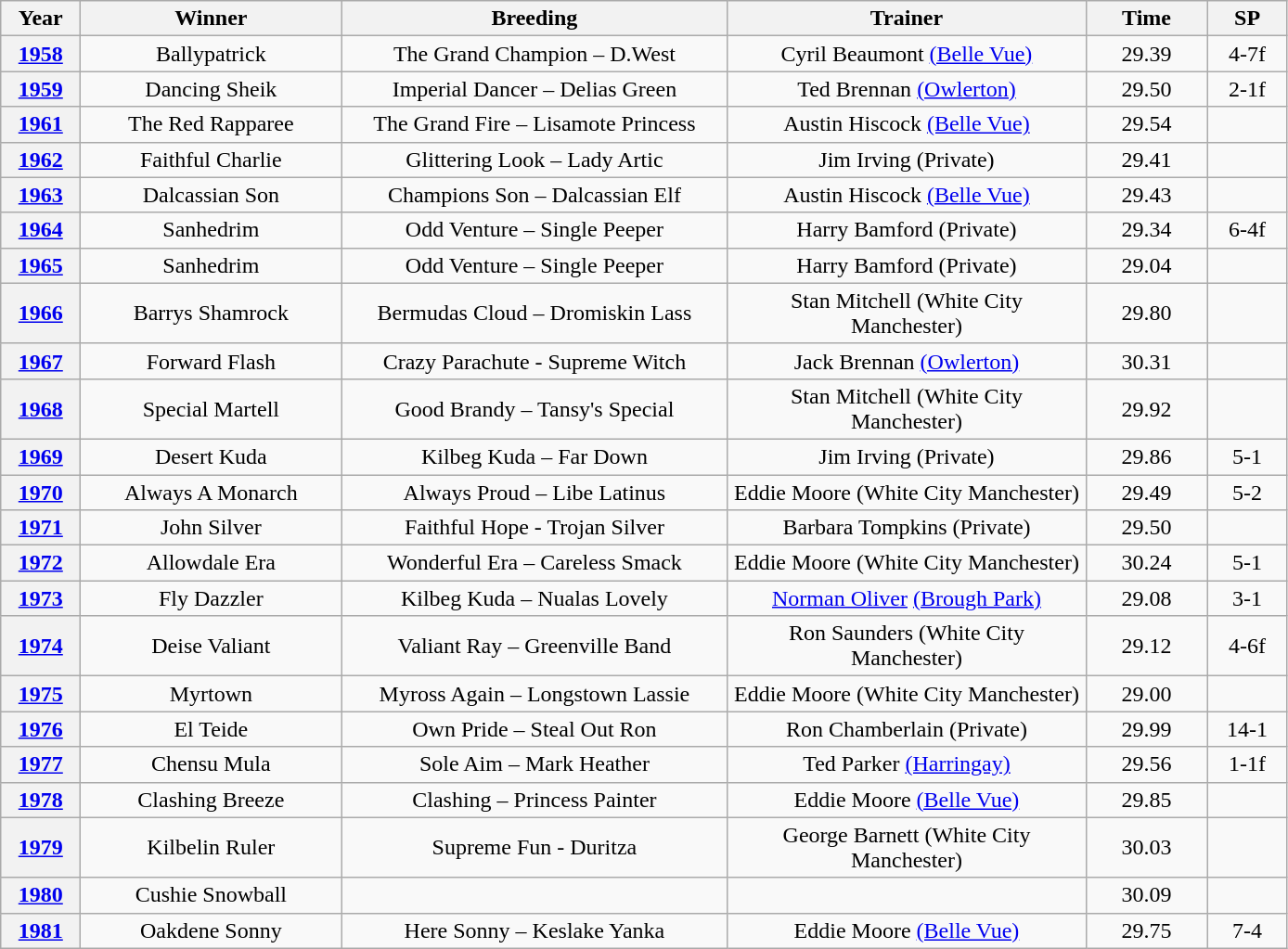<table class="wikitable" style="text-align:center">
<tr>
<th width=50>Year</th>
<th width=180>Winner</th>
<th width=270>Breeding</th>
<th width=250>Trainer</th>
<th width=80>Time</th>
<th width=50>SP</th>
</tr>
<tr>
<th><a href='#'>1958</a></th>
<td>Ballypatrick</td>
<td>The Grand Champion – D.West</td>
<td>Cyril Beaumont <a href='#'>(Belle Vue)</a></td>
<td>29.39</td>
<td>4-7f</td>
</tr>
<tr>
<th><a href='#'>1959</a></th>
<td>Dancing Sheik</td>
<td>Imperial Dancer – Delias Green</td>
<td>Ted Brennan <a href='#'>(Owlerton)</a></td>
<td>29.50</td>
<td>2-1f</td>
</tr>
<tr>
<th><a href='#'>1961</a></th>
<td>The Red Rapparee</td>
<td>The Grand Fire – Lisamote Princess</td>
<td>Austin Hiscock <a href='#'>(Belle Vue)</a></td>
<td>29.54</td>
<td></td>
</tr>
<tr>
<th><a href='#'>1962</a></th>
<td>Faithful Charlie</td>
<td>Glittering Look – Lady Artic</td>
<td>Jim Irving (Private)</td>
<td>29.41</td>
<td></td>
</tr>
<tr>
<th><a href='#'>1963</a></th>
<td>Dalcassian Son</td>
<td>Champions Son – Dalcassian Elf</td>
<td>Austin Hiscock <a href='#'>(Belle Vue)</a></td>
<td>29.43</td>
<td></td>
</tr>
<tr>
<th><a href='#'>1964</a></th>
<td>Sanhedrim</td>
<td>Odd Venture – Single Peeper</td>
<td>Harry Bamford (Private)</td>
<td>29.34</td>
<td>6-4f</td>
</tr>
<tr>
<th><a href='#'>1965</a></th>
<td>Sanhedrim</td>
<td>Odd Venture – Single Peeper</td>
<td>Harry Bamford (Private)</td>
<td>29.04</td>
<td></td>
</tr>
<tr>
<th><a href='#'>1966</a></th>
<td>Barrys Shamrock</td>
<td>Bermudas Cloud – Dromiskin Lass</td>
<td>Stan Mitchell (White City Manchester)</td>
<td>29.80</td>
<td></td>
</tr>
<tr>
<th><a href='#'>1967</a></th>
<td>Forward Flash</td>
<td>Crazy Parachute - Supreme Witch</td>
<td>Jack Brennan <a href='#'>(Owlerton)</a></td>
<td>30.31</td>
<td></td>
</tr>
<tr>
<th><a href='#'>1968</a></th>
<td>Special Martell</td>
<td>Good Brandy – Tansy's Special</td>
<td>Stan Mitchell (White City Manchester)</td>
<td>29.92</td>
<td></td>
</tr>
<tr>
<th><a href='#'>1969</a></th>
<td>Desert Kuda</td>
<td>Kilbeg Kuda – Far Down</td>
<td>Jim Irving (Private)</td>
<td>29.86</td>
<td>5-1</td>
</tr>
<tr>
<th><a href='#'>1970</a></th>
<td>Always A Monarch</td>
<td>Always Proud – Libe Latinus</td>
<td>Eddie Moore (White City Manchester)</td>
<td>29.49</td>
<td>5-2</td>
</tr>
<tr>
<th><a href='#'>1971</a></th>
<td>John Silver</td>
<td>Faithful Hope - Trojan Silver</td>
<td>Barbara Tompkins (Private)</td>
<td>29.50</td>
<td></td>
</tr>
<tr>
<th><a href='#'>1972</a></th>
<td>Allowdale Era</td>
<td>Wonderful Era – Careless Smack</td>
<td>Eddie Moore (White City Manchester)</td>
<td>30.24</td>
<td>5-1</td>
</tr>
<tr>
<th><a href='#'>1973</a></th>
<td>Fly Dazzler</td>
<td>Kilbeg Kuda – Nualas Lovely</td>
<td><a href='#'>Norman Oliver</a> <a href='#'>(Brough Park)</a></td>
<td>29.08</td>
<td>3-1</td>
</tr>
<tr>
<th><a href='#'>1974</a></th>
<td>Deise Valiant</td>
<td>Valiant Ray – Greenville Band</td>
<td>Ron Saunders (White City Manchester)</td>
<td>29.12</td>
<td>4-6f</td>
</tr>
<tr>
<th><a href='#'>1975</a></th>
<td>Myrtown</td>
<td>Myross Again – Longstown Lassie</td>
<td>Eddie Moore (White City Manchester)</td>
<td>29.00</td>
<td></td>
</tr>
<tr>
<th><a href='#'>1976</a></th>
<td>El Teide</td>
<td>Own Pride – Steal Out	Ron</td>
<td>Ron Chamberlain (Private)</td>
<td>29.99</td>
<td>14-1</td>
</tr>
<tr>
<th><a href='#'>1977</a></th>
<td>Chensu Mula</td>
<td>Sole Aim – Mark Heather</td>
<td>Ted Parker <a href='#'>(Harringay)</a></td>
<td>29.56</td>
<td>1-1f</td>
</tr>
<tr>
<th><a href='#'>1978</a></th>
<td>Clashing Breeze</td>
<td>Clashing – Princess Painter</td>
<td>Eddie Moore <a href='#'>(Belle Vue)</a></td>
<td>29.85</td>
<td></td>
</tr>
<tr>
<th><a href='#'>1979</a></th>
<td>Kilbelin Ruler</td>
<td>Supreme Fun - Duritza</td>
<td>George Barnett (White City Manchester)</td>
<td>30.03</td>
<td></td>
</tr>
<tr>
<th><a href='#'>1980</a></th>
<td>Cushie Snowball</td>
<td></td>
<td></td>
<td>30.09</td>
<td></td>
</tr>
<tr>
<th><a href='#'>1981</a></th>
<td>Oakdene Sonny</td>
<td>Here Sonny – Keslake Yanka</td>
<td>Eddie Moore <a href='#'>(Belle Vue)</a></td>
<td>29.75</td>
<td>7-4</td>
</tr>
</table>
